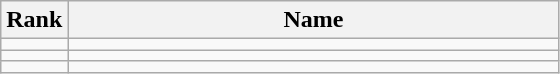<table class="wikitable">
<tr>
<th>Rank</th>
<th style="width: 20em">Name</th>
</tr>
<tr>
<td align="center"></td>
<td></td>
</tr>
<tr>
<td align="center"></td>
<td></td>
</tr>
<tr>
<td align="center"></td>
<td></td>
</tr>
</table>
